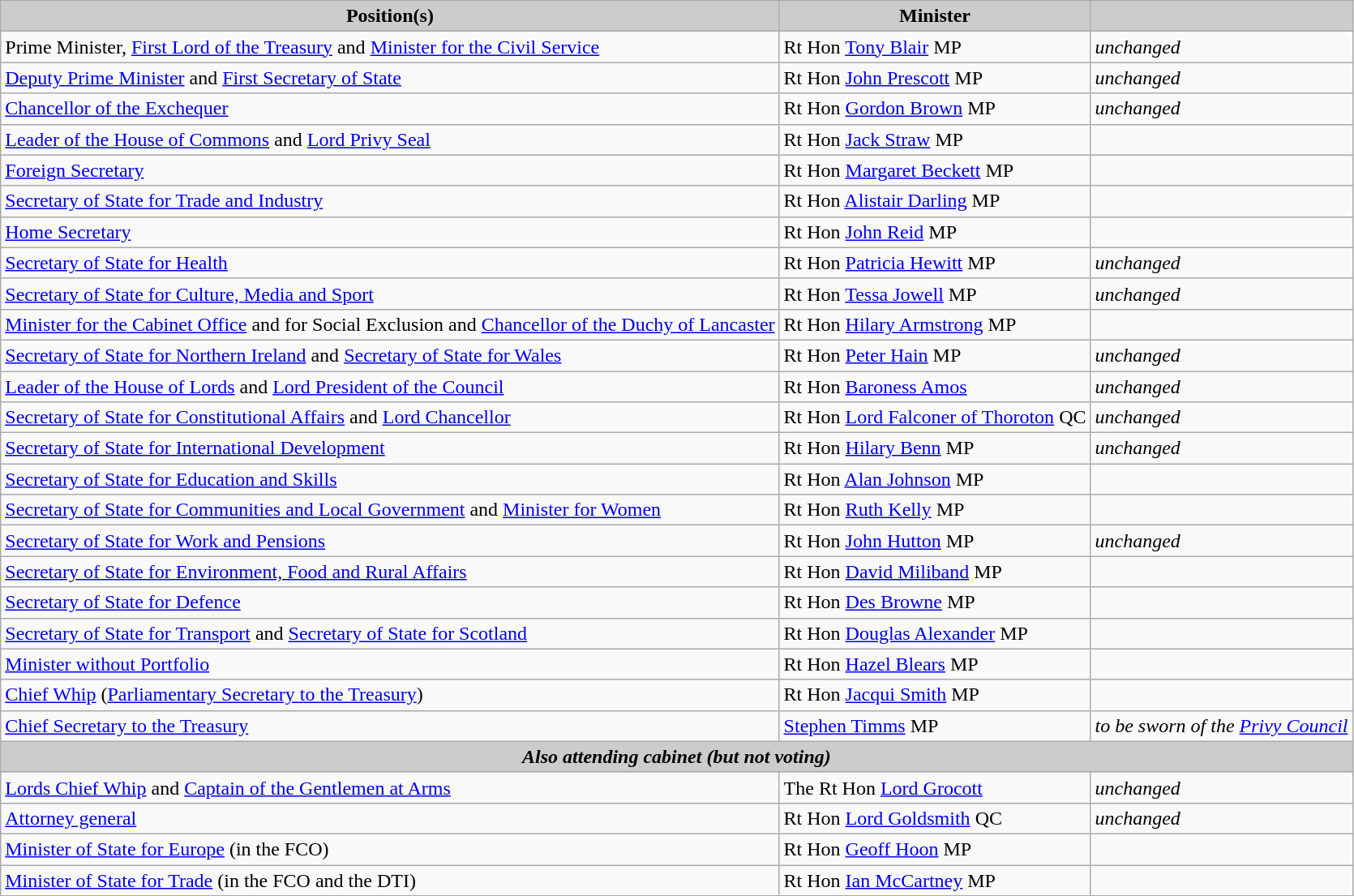<table class="wikitable">
<tr>
<th style="background:#ccc;">Position(s)</th>
<th style="background:#ccc;">Minister</th>
<th style="background:#ccc;"></th>
</tr>
<tr>
<td>Prime Minister, <a href='#'>First Lord of the Treasury</a> and <a href='#'>Minister for the Civil Service</a></td>
<td>Rt Hon <a href='#'>Tony Blair</a> MP</td>
<td><em>unchanged</em></td>
</tr>
<tr>
<td><a href='#'>Deputy Prime Minister</a> and <a href='#'>First Secretary of State</a></td>
<td>Rt Hon <a href='#'>John Prescott</a> MP</td>
<td><em>unchanged</em></td>
</tr>
<tr>
<td><a href='#'>Chancellor of the Exchequer</a></td>
<td>Rt Hon <a href='#'>Gordon Brown</a> MP</td>
<td><em>unchanged</em></td>
</tr>
<tr>
<td><a href='#'>Leader of the House of Commons</a> and <a href='#'>Lord Privy Seal</a></td>
<td>Rt Hon <a href='#'>Jack Straw</a> MP</td>
<td></td>
</tr>
<tr>
<td><a href='#'>Foreign Secretary</a></td>
<td>Rt Hon <a href='#'>Margaret Beckett</a> MP</td>
<td></td>
</tr>
<tr>
<td><a href='#'>Secretary of State for Trade and Industry</a></td>
<td>Rt Hon <a href='#'>Alistair Darling</a> MP</td>
<td></td>
</tr>
<tr>
<td><a href='#'>Home Secretary</a></td>
<td>Rt Hon <a href='#'>John Reid</a> MP</td>
<td></td>
</tr>
<tr>
<td><a href='#'>Secretary of State for Health</a></td>
<td>Rt Hon <a href='#'>Patricia Hewitt</a> MP</td>
<td><em>unchanged</em></td>
</tr>
<tr>
<td><a href='#'>Secretary of State for Culture, Media and Sport</a></td>
<td>Rt Hon <a href='#'>Tessa Jowell</a> MP</td>
<td><em>unchanged</em></td>
</tr>
<tr>
<td><a href='#'>Minister for the Cabinet Office</a> and for Social Exclusion and <a href='#'>Chancellor of the Duchy of Lancaster</a></td>
<td>Rt Hon <a href='#'>Hilary Armstrong</a> MP</td>
<td></td>
</tr>
<tr>
<td><a href='#'>Secretary of State for Northern Ireland</a> and <a href='#'>Secretary of State for Wales</a></td>
<td>Rt Hon <a href='#'>Peter Hain</a> MP</td>
<td><em>unchanged</em></td>
</tr>
<tr>
<td><a href='#'>Leader of the House of Lords</a> and <a href='#'>Lord President of the Council</a></td>
<td>Rt Hon <a href='#'>Baroness Amos</a></td>
<td><em>unchanged</em></td>
</tr>
<tr>
<td><a href='#'>Secretary of State for Constitutional Affairs</a> and <a href='#'>Lord Chancellor</a></td>
<td>Rt Hon <a href='#'>Lord Falconer of Thoroton</a> QC</td>
<td><em>unchanged</em></td>
</tr>
<tr>
<td><a href='#'>Secretary of State for International Development</a></td>
<td>Rt Hon <a href='#'>Hilary Benn</a> MP</td>
<td><em>unchanged</em></td>
</tr>
<tr>
<td><a href='#'>Secretary of State for Education and Skills</a></td>
<td>Rt Hon <a href='#'>Alan Johnson</a> MP</td>
<td></td>
</tr>
<tr>
<td><a href='#'>Secretary of State for Communities and Local Government</a> and <a href='#'>Minister for Women</a></td>
<td>Rt Hon <a href='#'>Ruth Kelly</a> MP</td>
<td></td>
</tr>
<tr>
<td><a href='#'>Secretary of State for Work and Pensions</a></td>
<td>Rt Hon <a href='#'>John Hutton</a> MP</td>
<td><em>unchanged</em></td>
</tr>
<tr>
<td><a href='#'>Secretary of State for Environment, Food and Rural Affairs</a></td>
<td>Rt Hon <a href='#'>David Miliband</a> MP</td>
<td></td>
</tr>
<tr>
<td><a href='#'>Secretary of State for Defence</a></td>
<td>Rt Hon <a href='#'>Des Browne</a> MP</td>
<td></td>
</tr>
<tr>
<td><a href='#'>Secretary of State for Transport</a> and <a href='#'>Secretary of State for Scotland</a></td>
<td>Rt Hon <a href='#'>Douglas Alexander</a> MP</td>
<td></td>
</tr>
<tr>
<td><a href='#'>Minister without Portfolio</a></td>
<td>Rt Hon <a href='#'>Hazel Blears</a> MP</td>
<td></td>
</tr>
<tr>
<td><a href='#'>Chief Whip</a> (<a href='#'>Parliamentary Secretary to the Treasury</a>)</td>
<td>Rt Hon <a href='#'>Jacqui Smith</a> MP</td>
<td></td>
</tr>
<tr>
<td><a href='#'>Chief Secretary to the Treasury</a></td>
<td><a href='#'>Stephen Timms</a> MP</td>
<td><em>to be sworn of the <a href='#'>Privy Council</a></em></td>
</tr>
<tr>
<th colspan="3" style="background:#ccc;"><em>Also attending cabinet (but not voting)</em></th>
</tr>
<tr>
<td><a href='#'>Lords Chief Whip</a> and <a href='#'>Captain of the Gentlemen at Arms</a></td>
<td>The Rt Hon <a href='#'>Lord Grocott</a></td>
<td><em>unchanged</em></td>
</tr>
<tr>
<td><a href='#'>Attorney general</a></td>
<td>Rt Hon <a href='#'>Lord Goldsmith</a> QC</td>
<td><em>unchanged</em></td>
</tr>
<tr>
<td><a href='#'>Minister of State for Europe</a> (in the FCO)</td>
<td>Rt Hon <a href='#'>Geoff Hoon</a> MP</td>
<td></td>
</tr>
<tr>
<td><a href='#'>Minister of State for Trade</a> (in the FCO and the DTI)</td>
<td>Rt Hon <a href='#'>Ian McCartney</a> MP</td>
<td></td>
</tr>
</table>
